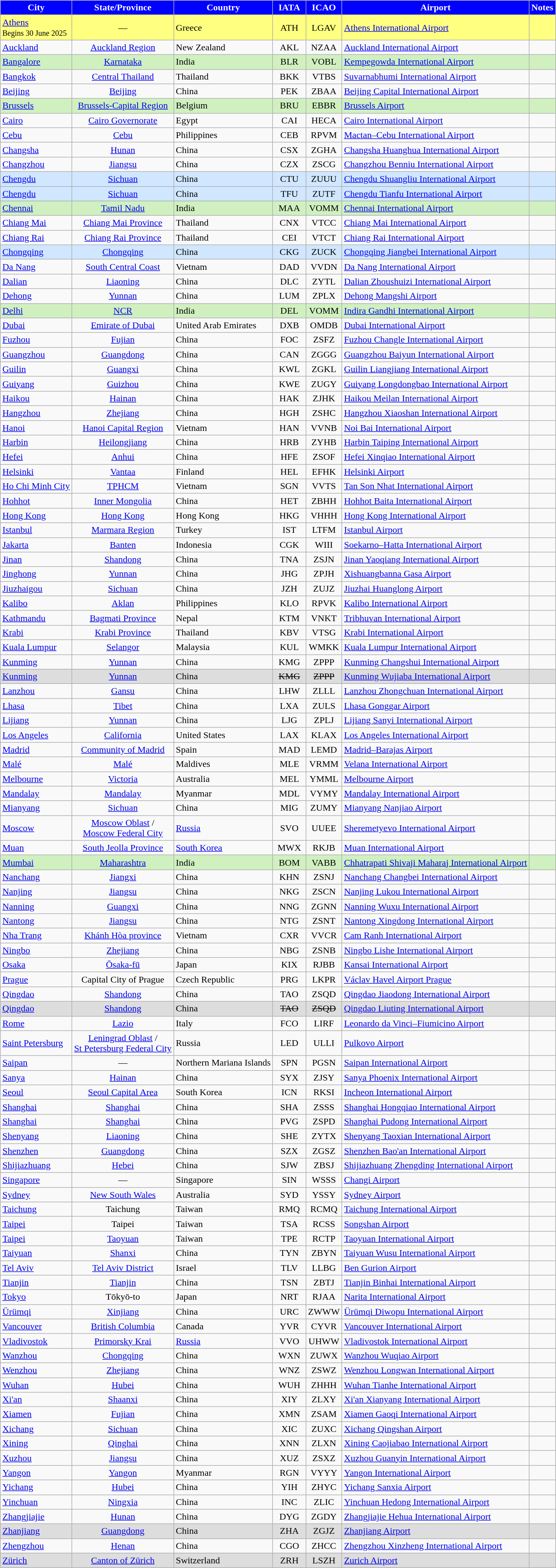<table class="sortable wikitable">
<tr>
<th style="background-color:blue;color: white">City</th>
<th style="background-color:blue;color: white">State/Province</th>
<th style="background-color:blue;color: white">Country</th>
<th style="background-color:blue;color: white; width:50px;">IATA</th>
<th style="background-color:blue;color: white; width:50px;">ICAO</th>
<th style="background-color:blue;color: white">Airport</th>
<th style="background-color:blue;color: white" class="unsortable">Notes</th>
</tr>
<tr style="background-color: #FFFF80">
<td><a href='#'>Athens</a><br><small>Begins 30 June 2025</small></td>
<td align=center>—</td>
<td>Greece</td>
<td align=center>ATH</td>
<td align=center>LGAV</td>
<td><a href='#'>Athens International Airport</a></td>
<td align=center></td>
</tr>
<tr>
<td><a href='#'>Auckland</a></td>
<td align=center><a href='#'>Auckland Region</a></td>
<td>New Zealand</td>
<td align=center>AKL</td>
<td align=center>NZAA</td>
<td><a href='#'>Auckland International Airport</a></td>
<td align=center></td>
</tr>
<tr style="background:#D0F0C0">
<td><a href='#'>Bangalore</a></td>
<td align=center><a href='#'>Karnataka</a></td>
<td>India</td>
<td align=center>BLR</td>
<td align=center>VOBL</td>
<td><a href='#'>Kempegowda International Airport</a></td>
<td align=center></td>
</tr>
<tr>
<td><a href='#'>Bangkok</a></td>
<td align=center><a href='#'>Central Thailand</a></td>
<td>Thailand</td>
<td align=center>BKK</td>
<td align=center>VTBS</td>
<td><a href='#'>Suvarnabhumi International Airport</a></td>
<td align=center></td>
</tr>
<tr>
<td><a href='#'>Beijing</a></td>
<td align=center><a href='#'>Beijing</a></td>
<td>China</td>
<td align=center>PEK</td>
<td align=center>ZBAA</td>
<td><a href='#'>Beijing Capital International Airport</a></td>
<td align=center></td>
</tr>
<tr style="background:#D0F0C0">
<td><a href='#'>Brussels</a></td>
<td align=center><a href='#'>Brussels-Capital Region</a></td>
<td>Belgium</td>
<td align=center>BRU</td>
<td align=center>EBBR</td>
<td><a href='#'>Brussels Airport</a></td>
<td align=center><br></td>
</tr>
<tr>
<td><a href='#'>Cairo</a></td>
<td align=center><a href='#'>Cairo Governorate</a></td>
<td>Egypt</td>
<td align=center>CAI</td>
<td align=center>HECA</td>
<td><a href='#'>Cairo International Airport</a></td>
<td align=center></td>
</tr>
<tr>
<td><a href='#'>Cebu</a></td>
<td align=center><a href='#'>Cebu</a></td>
<td>Philippines</td>
<td align=center>CEB</td>
<td align=center>RPVM</td>
<td><a href='#'>Mactan–Cebu International Airport</a></td>
<td align=center></td>
</tr>
<tr>
<td><a href='#'>Changsha</a></td>
<td align=center><a href='#'>Hunan</a></td>
<td>China</td>
<td align=center>CSX</td>
<td align=center>ZGHA</td>
<td><a href='#'>Changsha Huanghua International Airport</a></td>
<td align=center></td>
</tr>
<tr>
<td><a href='#'>Changzhou</a></td>
<td align=center><a href='#'>Jiangsu</a></td>
<td>China</td>
<td align=center>CZX</td>
<td align=center>ZSCG</td>
<td><a href='#'>Changzhou Benniu International Airport</a></td>
<td align=center></td>
</tr>
<tr style="background-color: #D0E7FF">
<td><a href='#'>Chengdu</a></td>
<td align=center><a href='#'>Sichuan</a></td>
<td>China</td>
<td align=center>CTU</td>
<td align=center>ZUUU</td>
<td><a href='#'>Chengdu Shuangliu International Airport</a></td>
<td align=center></td>
</tr>
<tr style="background-color: #D0E7FF">
<td><a href='#'>Chengdu</a></td>
<td align=center><a href='#'>Sichuan</a></td>
<td>China</td>
<td align=center>TFU</td>
<td align=center>ZUTF</td>
<td><a href='#'>Chengdu Tianfu International Airport</a></td>
<td align=center></td>
</tr>
<tr style="background:#D0F0C0">
<td><a href='#'>Chennai</a></td>
<td align=center><a href='#'>Tamil Nadu</a></td>
<td>India</td>
<td align=center>MAA</td>
<td align=center>VOMM</td>
<td><a href='#'>Chennai International Airport</a></td>
<td align=center><br></td>
</tr>
<tr>
<td><a href='#'>Chiang Mai</a></td>
<td align=center><a href='#'>Chiang Mai Province</a></td>
<td>Thailand</td>
<td align=center>CNX</td>
<td align=center>VTCC</td>
<td><a href='#'>Chiang Mai International Airport</a></td>
<td align=center></td>
</tr>
<tr>
<td><a href='#'>Chiang Rai</a></td>
<td align=center><a href='#'>Chiang Rai Province</a></td>
<td>Thailand</td>
<td align=center>CEI</td>
<td align=center>VTCT</td>
<td><a href='#'>Chiang Rai International Airport</a></td>
<td align=center></td>
</tr>
<tr style="background-color: #D0E7FF">
<td><a href='#'>Chongqing</a></td>
<td align=center><a href='#'>Chongqing</a></td>
<td>China</td>
<td align=center>CKG</td>
<td align=center>ZUCK</td>
<td><a href='#'>Chongqing Jiangbei International Airport</a></td>
<td align=center></td>
</tr>
<tr>
<td><a href='#'>Da Nang</a></td>
<td align=center><a href='#'>South Central Coast</a></td>
<td>Vietnam</td>
<td align=center>DAD</td>
<td align=center>VVDN</td>
<td><a href='#'>Da Nang International Airport</a></td>
<td align=center></td>
</tr>
<tr>
<td><a href='#'>Dalian</a></td>
<td align=center><a href='#'>Liaoning</a></td>
<td>China</td>
<td align=center>DLC</td>
<td align=center>ZYTL</td>
<td><a href='#'>Dalian Zhoushuizi International Airport</a></td>
<td align=center></td>
</tr>
<tr>
<td><a href='#'>Dehong</a></td>
<td align=center><a href='#'>Yunnan</a></td>
<td>China</td>
<td align=center>LUM</td>
<td align=center>ZPLX</td>
<td><a href='#'>Dehong Mangshi Airport</a></td>
<td align=center></td>
</tr>
<tr style="background:#D0F0C0">
<td><a href='#'>Delhi</a></td>
<td align=center><a href='#'>NCR</a></td>
<td>India</td>
<td align=center>DEL</td>
<td align=center>VOMM</td>
<td><a href='#'>Indira Gandhi International Airport</a></td>
<td align=center><br></td>
</tr>
<tr>
<td><a href='#'>Dubai</a></td>
<td align=center><a href='#'>Emirate of Dubai</a></td>
<td>United Arab Emirates</td>
<td align=center>DXB</td>
<td align=center>OMDB</td>
<td><a href='#'>Dubai International Airport</a></td>
<td align=center></td>
</tr>
<tr>
<td><a href='#'>Fuzhou</a></td>
<td align=center><a href='#'>Fujian</a></td>
<td>China</td>
<td align=center>FOC</td>
<td align=center>ZSFZ</td>
<td><a href='#'>Fuzhou Changle International Airport</a></td>
<td align=center></td>
</tr>
<tr>
<td><a href='#'>Guangzhou</a></td>
<td align=center><a href='#'>Guangdong</a></td>
<td>China</td>
<td align=center>CAN</td>
<td align=center>ZGGG</td>
<td><a href='#'>Guangzhou Baiyun International Airport</a></td>
<td align=center></td>
</tr>
<tr>
<td><a href='#'>Guilin</a></td>
<td align=center><a href='#'>Guangxi</a></td>
<td>China</td>
<td align=center>KWL</td>
<td align=center>ZGKL</td>
<td><a href='#'>Guilin Liangjiang International Airport</a></td>
<td align=center></td>
</tr>
<tr>
<td><a href='#'>Guiyang</a></td>
<td align=center><a href='#'>Guizhou</a></td>
<td>China</td>
<td align=center>KWE</td>
<td align=center>ZUGY</td>
<td><a href='#'>Guiyang Longdongbao International Airport</a></td>
<td align=center></td>
</tr>
<tr>
<td><a href='#'>Haikou</a></td>
<td align=center><a href='#'>Hainan</a></td>
<td>China</td>
<td align=center>HAK</td>
<td align=center>ZJHK</td>
<td><a href='#'>Haikou Meilan International Airport</a></td>
<td align=center></td>
</tr>
<tr>
<td><a href='#'>Hangzhou</a></td>
<td align=center><a href='#'>Zhejiang</a></td>
<td>China</td>
<td align=center>HGH</td>
<td align=center>ZSHC</td>
<td><a href='#'>Hangzhou Xiaoshan International Airport</a></td>
<td align=center></td>
</tr>
<tr>
<td><a href='#'>Hanoi</a></td>
<td align=center><a href='#'>Hanoi Capital Region</a></td>
<td>Vietnam</td>
<td align=center>HAN</td>
<td align=center>VVNB</td>
<td><a href='#'>Noi Bai International Airport</a></td>
<td align=center></td>
</tr>
<tr>
<td><a href='#'>Harbin</a></td>
<td align=center><a href='#'>Heilongjiang</a></td>
<td>China</td>
<td align=center>HRB</td>
<td align=center>ZYHB</td>
<td><a href='#'>Harbin Taiping International Airport</a></td>
<td align=center></td>
</tr>
<tr>
<td><a href='#'>Hefei</a></td>
<td align=center><a href='#'>Anhui</a></td>
<td>China</td>
<td align=center>HFE</td>
<td align=center>ZSOF</td>
<td><a href='#'>Hefei Xinqiao International Airport</a></td>
<td align=center></td>
</tr>
<tr>
<td><a href='#'>Helsinki</a></td>
<td align=center><a href='#'>Vantaa</a></td>
<td>Finland</td>
<td align=center>HEL</td>
<td align=center>EFHK</td>
<td><a href='#'>Helsinki Airport</a></td>
<td align=center></td>
</tr>
<tr>
<td><a href='#'>Ho Chi Minh City</a></td>
<td align=center><a href='#'>TPHCM</a></td>
<td>Vietnam</td>
<td align=center>SGN</td>
<td align=center>VVTS</td>
<td><a href='#'>Tan Son Nhat International Airport</a></td>
<td align=center></td>
</tr>
<tr>
<td><a href='#'>Hohhot</a></td>
<td align=center><a href='#'>Inner Mongolia</a></td>
<td>China</td>
<td align=center>HET</td>
<td align=center>ZBHH</td>
<td><a href='#'>Hohhot Baita International Airport</a></td>
<td align=center></td>
</tr>
<tr>
<td><a href='#'>Hong Kong</a></td>
<td align=center><a href='#'>Hong Kong</a></td>
<td>Hong Kong</td>
<td align=center>HKG</td>
<td align=center>VHHH</td>
<td><a href='#'>Hong Kong International Airport</a></td>
<td align=center></td>
</tr>
<tr>
<td><a href='#'>Istanbul</a></td>
<td align=center><a href='#'>Marmara Region</a></td>
<td>Turkey</td>
<td align=center>IST</td>
<td align=center>LTFM</td>
<td><a href='#'>Istanbul Airport</a></td>
<td align=center></td>
</tr>
<tr>
<td><a href='#'>Jakarta</a></td>
<td align=center><a href='#'>Banten</a></td>
<td>Indonesia</td>
<td align=center>CGK</td>
<td align=center>WIII</td>
<td><a href='#'>Soekarno–Hatta International Airport</a></td>
<td align=center></td>
</tr>
<tr>
<td><a href='#'>Jinan</a></td>
<td align=center><a href='#'>Shandong</a></td>
<td>China</td>
<td align=center>TNA</td>
<td align=center>ZSJN</td>
<td><a href='#'>Jinan Yaoqiang International Airport</a></td>
<td align=center></td>
</tr>
<tr>
<td><a href='#'>Jinghong</a></td>
<td align=center><a href='#'>Yunnan</a></td>
<td>China</td>
<td align=center>JHG</td>
<td align=center>ZPJH</td>
<td><a href='#'>Xishuangbanna Gasa Airport</a></td>
<td align=center></td>
</tr>
<tr>
<td><a href='#'>Jiuzhaigou</a></td>
<td align=center><a href='#'>Sichuan</a></td>
<td>China</td>
<td align=center>JZH</td>
<td align=center>ZUJZ</td>
<td><a href='#'>Jiuzhai Huanglong Airport</a></td>
<td align=center></td>
</tr>
<tr>
<td><a href='#'>Kalibo</a></td>
<td align=center><a href='#'>Aklan</a></td>
<td>Philippines</td>
<td align=center>KLO</td>
<td align=center>RPVK</td>
<td><a href='#'>Kalibo International Airport</a></td>
<td align=center></td>
</tr>
<tr>
<td><a href='#'>Kathmandu</a></td>
<td align=center><a href='#'>Bagmati Province</a></td>
<td>Nepal</td>
<td align=center>KTM</td>
<td align=center>VNKT</td>
<td><a href='#'>Tribhuvan International Airport</a></td>
<td align=center></td>
</tr>
<tr>
<td><a href='#'>Krabi</a></td>
<td align=center><a href='#'>Krabi Province</a></td>
<td>Thailand</td>
<td align=center>KBV</td>
<td align=center>VTSG</td>
<td><a href='#'>Krabi International Airport</a></td>
<td align=center></td>
</tr>
<tr>
<td><a href='#'>Kuala Lumpur</a></td>
<td align=center><a href='#'>Selangor</a></td>
<td>Malaysia</td>
<td align=center>KUL</td>
<td align=center>WMKK</td>
<td><a href='#'>Kuala Lumpur International Airport</a></td>
<td align=center></td>
</tr>
<tr>
<td><a href='#'>Kunming</a></td>
<td align=center><a href='#'>Yunnan</a></td>
<td>China</td>
<td align=center>KMG</td>
<td align=center>ZPPP</td>
<td><a href='#'>Kunming Changshui International Airport</a></td>
<td align=center></td>
</tr>
<tr style="background-color: #DDDDDD">
<td><a href='#'>Kunming</a></td>
<td align=center><a href='#'>Yunnan</a></td>
<td>China</td>
<td align=center><s>KMG</s></td>
<td align=center><s>ZPPP</s></td>
<td><a href='#'>Kunming Wujiaba International Airport</a></td>
<td align=center></td>
</tr>
<tr>
<td><a href='#'>Lanzhou</a></td>
<td align=center><a href='#'>Gansu</a></td>
<td>China</td>
<td align=center>LHW</td>
<td align=center>ZLLL</td>
<td><a href='#'>Lanzhou Zhongchuan International Airport</a></td>
<td align=center></td>
</tr>
<tr>
<td><a href='#'>Lhasa</a></td>
<td align=center><a href='#'>Tibet</a></td>
<td>China</td>
<td align=center>LXA</td>
<td align=center>ZULS</td>
<td><a href='#'>Lhasa Gonggar Airport</a></td>
<td align=center></td>
</tr>
<tr>
<td><a href='#'>Lijiang</a></td>
<td align=center><a href='#'>Yunnan</a></td>
<td>China</td>
<td align=center>LJG</td>
<td align=center>ZPLJ</td>
<td><a href='#'>Lijiang Sanyi International Airport</a></td>
<td align=center></td>
</tr>
<tr>
<td><a href='#'>Los Angeles</a></td>
<td align=center><a href='#'>California</a></td>
<td>United States</td>
<td align=center>LAX</td>
<td align=center>KLAX</td>
<td><a href='#'>Los Angeles International Airport</a></td>
<td align=center></td>
</tr>
<tr>
<td><a href='#'>Madrid</a></td>
<td align=center><a href='#'>Community of Madrid</a></td>
<td>Spain</td>
<td align=center>MAD</td>
<td align=center>LEMD</td>
<td><a href='#'>Madrid–Barajas Airport</a></td>
<td align=center></td>
</tr>
<tr>
<td><a href='#'>Malé</a></td>
<td align=center><a href='#'>Malé</a></td>
<td>Maldives</td>
<td align=center>MLE</td>
<td align=center>VRMM</td>
<td><a href='#'>Velana International Airport</a></td>
<td align=center></td>
</tr>
<tr>
<td><a href='#'>Melbourne</a></td>
<td align=center><a href='#'>Victoria</a></td>
<td>Australia</td>
<td align=center>MEL</td>
<td align=center>YMML</td>
<td><a href='#'>Melbourne Airport</a></td>
<td align=center></td>
</tr>
<tr>
<td><a href='#'>Mandalay</a></td>
<td align=center><a href='#'>Mandalay</a></td>
<td>Myanmar</td>
<td align=center>MDL</td>
<td align=center>VYMY</td>
<td><a href='#'>Mandalay International Airport</a></td>
<td align=center></td>
</tr>
<tr>
<td><a href='#'>Mianyang</a></td>
<td align=center><a href='#'>Sichuan</a></td>
<td>China</td>
<td align=center>MIG</td>
<td align=center>ZUMY</td>
<td><a href='#'>Mianyang Nanjiao Airport</a></td>
<td align=center></td>
</tr>
<tr>
<td><a href='#'>Moscow</a></td>
<td align=center><a href='#'>Moscow Oblast</a> /<br><a href='#'>Moscow Federal City</a></td>
<td><a href='#'>Russia</a></td>
<td align=center>SVO</td>
<td align=center>UUEE</td>
<td><a href='#'>Sheremetyevo International Airport</a></td>
<td align=center></td>
</tr>
<tr>
<td><a href='#'>Muan</a></td>
<td align=center><a href='#'>South Jeolla Province</a></td>
<td><a href='#'>South Korea</a></td>
<td align=center>MWX</td>
<td align=center>RKJB</td>
<td><a href='#'>Muan International Airport</a></td>
<td align=center></td>
</tr>
<tr style="background:#D0F0C0">
<td><a href='#'>Mumbai</a></td>
<td align=center><a href='#'>Maharashtra</a></td>
<td>India</td>
<td align=center>BOM</td>
<td align=center>VABB</td>
<td><a href='#'>Chhatrapati Shivaji Maharaj International Airport</a></td>
<td align=center></td>
</tr>
<tr>
<td><a href='#'>Nanchang</a></td>
<td align=center><a href='#'>Jiangxi</a></td>
<td>China</td>
<td align=center>KHN</td>
<td align=center>ZSNJ</td>
<td><a href='#'>Nanchang Changbei International Airport</a></td>
<td align=center></td>
</tr>
<tr>
<td><a href='#'>Nanjing</a></td>
<td align=center><a href='#'>Jiangsu</a></td>
<td>China</td>
<td align=center>NKG</td>
<td align=center>ZSCN</td>
<td><a href='#'>Nanjing Lukou International Airport</a></td>
<td align=center></td>
</tr>
<tr>
<td><a href='#'>Nanning</a></td>
<td align=center><a href='#'>Guangxi</a></td>
<td>China</td>
<td align=center>NNG</td>
<td align=center>ZGNN</td>
<td><a href='#'>Nanning Wuxu International Airport</a></td>
<td align=center></td>
</tr>
<tr>
<td><a href='#'>Nantong</a></td>
<td align=center><a href='#'>Jiangsu</a></td>
<td>China</td>
<td align=center>NTG</td>
<td align=center>ZSNT</td>
<td><a href='#'>Nantong Xingdong International Airport</a></td>
<td align=center></td>
</tr>
<tr>
<td><a href='#'>Nha Trang</a></td>
<td align=center><a href='#'>Khánh Hòa province</a></td>
<td>Vietnam</td>
<td align=center>CXR</td>
<td align=center>VVCR</td>
<td><a href='#'>Cam Ranh International Airport</a></td>
<td align=center></td>
</tr>
<tr>
<td><a href='#'>Ningbo</a></td>
<td align=center><a href='#'>Zhejiang</a></td>
<td>China</td>
<td align=center>NBG</td>
<td align=center>ZSNB</td>
<td><a href='#'>Ningbo Lishe International Airport</a></td>
<td align=center></td>
</tr>
<tr>
<td><a href='#'>Osaka</a></td>
<td align=center><a href='#'>Ōsaka-fū</a></td>
<td>Japan</td>
<td align=center>KIX</td>
<td align=center>RJBB</td>
<td><a href='#'>Kansai International Airport</a></td>
<td align=center></td>
</tr>
<tr>
<td><a href='#'>Prague</a></td>
<td align=center>Capital City of Prague</td>
<td>Czech Republic</td>
<td align=center>PRG</td>
<td align=center>LKPR</td>
<td><a href='#'>Václav Havel Airport Prague</a></td>
<td align=center></td>
</tr>
<tr>
<td><a href='#'>Qingdao</a></td>
<td align=center><a href='#'>Shandong</a></td>
<td>China</td>
<td align=center>TAO</td>
<td align=center>ZSQD</td>
<td><a href='#'>Qingdao Jiaodong International Airport</a></td>
<td align=center></td>
</tr>
<tr style="background-color: #DDDDDD">
<td><a href='#'>Qingdao</a></td>
<td align=center><a href='#'>Shandong</a></td>
<td>China</td>
<td align=center><s>TAO</s></td>
<td align=center><s>ZSQD</s></td>
<td><a href='#'>Qingdao Liuting International Airport</a></td>
<td align=center></td>
</tr>
<tr>
<td><a href='#'>Rome</a></td>
<td align=center><a href='#'>Lazio</a></td>
<td>Italy</td>
<td align=center>FCO</td>
<td align=center>LIRF</td>
<td><a href='#'>Leonardo da Vinci–Fiumicino Airport</a></td>
<td align=center></td>
</tr>
<tr>
<td><a href='#'>Saint Petersburg</a></td>
<td align=center><a href='#'>Leningrad Oblast</a> /<br><a href='#'>St Petersburg Federal City</a></td>
<td>Russia</td>
<td align=center>LED</td>
<td align=center>ULLI</td>
<td><a href='#'>Pulkovo Airport</a></td>
<td align=center></td>
</tr>
<tr>
<td><a href='#'>Saipan</a></td>
<td align=center>—</td>
<td>Northern Mariana Islands</td>
<td align=center>SPN</td>
<td align=center>PGSN</td>
<td><a href='#'>Saipan International Airport</a></td>
<td align=center></td>
</tr>
<tr>
<td><a href='#'>Sanya</a></td>
<td align=center><a href='#'>Hainan</a></td>
<td>China</td>
<td align=center>SYX</td>
<td align=center>ZJSY</td>
<td><a href='#'>Sanya Phoenix International Airport</a></td>
<td align=center></td>
</tr>
<tr>
<td><a href='#'>Seoul</a></td>
<td align=center><a href='#'>Seoul Capital Area</a></td>
<td>South Korea</td>
<td align=center>ICN</td>
<td align=center>RKSI</td>
<td><a href='#'>Incheon International Airport</a></td>
<td align=center></td>
</tr>
<tr>
<td><a href='#'>Shanghai</a></td>
<td align=center><a href='#'>Shanghai</a></td>
<td>China</td>
<td align=center>SHA</td>
<td align=center>ZSSS</td>
<td><a href='#'>Shanghai Hongqiao International Airport</a></td>
<td align=center></td>
</tr>
<tr>
<td><a href='#'>Shanghai</a></td>
<td align=center><a href='#'>Shanghai</a></td>
<td>China</td>
<td align=center>PVG</td>
<td align=center>ZSPD</td>
<td><a href='#'>Shanghai Pudong International Airport</a></td>
<td align=center></td>
</tr>
<tr>
<td><a href='#'>Shenyang</a></td>
<td align=center><a href='#'>Liaoning</a></td>
<td>China</td>
<td align=center>SHE</td>
<td align=center>ZYTX</td>
<td><a href='#'>Shenyang Taoxian International Airport</a></td>
<td align=center></td>
</tr>
<tr>
<td><a href='#'>Shenzhen</a></td>
<td align=center><a href='#'>Guangdong</a></td>
<td>China</td>
<td align=center>SZX</td>
<td align=center>ZGSZ</td>
<td><a href='#'>Shenzhen Bao'an International Airport</a></td>
<td align=center></td>
</tr>
<tr>
<td><a href='#'>Shijiazhuang</a></td>
<td align=center><a href='#'>Hebei</a></td>
<td>China</td>
<td align=center>SJW</td>
<td align=center>ZBSJ</td>
<td><a href='#'>Shijiazhuang Zhengding International Airport</a></td>
<td align=center></td>
</tr>
<tr>
<td><a href='#'>Singapore</a></td>
<td align=center>—</td>
<td>Singapore</td>
<td align=center>SIN</td>
<td align=center>WSSS</td>
<td><a href='#'>Changi Airport</a></td>
<td align=center></td>
</tr>
<tr>
<td><a href='#'>Sydney</a></td>
<td align=center><a href='#'>New South Wales</a></td>
<td>Australia</td>
<td align=center>SYD</td>
<td align=center>YSSY</td>
<td><a href='#'>Sydney Airport</a></td>
<td align=center></td>
</tr>
<tr>
<td><a href='#'>Taichung</a></td>
<td align=center>Taichung</td>
<td>Taiwan</td>
<td align=center>RMQ</td>
<td align=center>RCMQ</td>
<td><a href='#'>Taichung International Airport</a></td>
<td align=center></td>
</tr>
<tr>
<td><a href='#'>Taipei</a></td>
<td align=center>Taipei</td>
<td>Taiwan</td>
<td align=center>TSA</td>
<td align=center>RCSS</td>
<td><a href='#'>Songshan Airport</a></td>
<td align=center></td>
</tr>
<tr>
<td><a href='#'>Taipei</a></td>
<td align=center><a href='#'>Taoyuan</a></td>
<td>Taiwan</td>
<td align=center>TPE</td>
<td align=center>RCTP</td>
<td><a href='#'>Taoyuan International Airport</a></td>
<td align=center></td>
</tr>
<tr>
<td><a href='#'>Taiyuan</a></td>
<td align=center><a href='#'>Shanxi</a></td>
<td>China</td>
<td align=center>TYN</td>
<td align=center>ZBYN</td>
<td><a href='#'>Taiyuan Wusu International Airport</a></td>
<td align=center></td>
</tr>
<tr>
<td><a href='#'>Tel Aviv</a></td>
<td align=center><a href='#'>Tel Aviv District</a></td>
<td>Israel</td>
<td align=center>TLV</td>
<td align=center>LLBG</td>
<td><a href='#'>Ben Gurion Airport</a></td>
<td align-center></td>
</tr>
<tr>
<td><a href='#'>Tianjin</a></td>
<td align=center><a href='#'>Tianjin</a></td>
<td>China</td>
<td align=center>TSN</td>
<td align=center>ZBTJ</td>
<td><a href='#'>Tianjin Binhai International Airport</a></td>
<td align=center></td>
</tr>
<tr>
<td><a href='#'>Tokyo</a></td>
<td align=center>Tōkyō-to</td>
<td>Japan</td>
<td align=center>NRT</td>
<td align=center>RJAA</td>
<td><a href='#'>Narita International Airport</a></td>
<td align=center></td>
</tr>
<tr>
<td><a href='#'>Ürümqi</a></td>
<td align=center><a href='#'>Xinjiang</a></td>
<td>China</td>
<td align=center>URC</td>
<td align=center>ZWWW</td>
<td><a href='#'>Ürümqi Diwopu International Airport</a></td>
<td align=center></td>
</tr>
<tr>
<td><a href='#'>Vancouver</a></td>
<td align=center><a href='#'>British Columbia</a></td>
<td>Canada</td>
<td align=center>YVR</td>
<td align=center>CYVR</td>
<td><a href='#'>Vancouver International Airport</a></td>
<td align=center></td>
</tr>
<tr>
<td><a href='#'>Vladivostok</a></td>
<td align=center><a href='#'>Primorsky Krai</a></td>
<td><a href='#'>Russia</a></td>
<td align=center>VVO</td>
<td align=center>UHWW</td>
<td><a href='#'>Vladivostok International Airport</a></td>
<td align=center></td>
</tr>
<tr>
<td><a href='#'>Wanzhou</a></td>
<td align=center><a href='#'>Chongqing</a></td>
<td>China</td>
<td align=center>WXN</td>
<td align=center>ZUWX</td>
<td><a href='#'>Wanzhou Wuqiao Airport</a></td>
<td align=center></td>
</tr>
<tr>
<td><a href='#'>Wenzhou</a></td>
<td align=center><a href='#'>Zhejiang</a></td>
<td>China</td>
<td align=center>WNZ</td>
<td align=center>ZSWZ</td>
<td><a href='#'>Wenzhou Longwan International Airport</a></td>
<td align=center></td>
</tr>
<tr>
<td><a href='#'>Wuhan</a></td>
<td align=center><a href='#'>Hubei</a></td>
<td>China</td>
<td align=center>WUH</td>
<td align=center>ZHHH</td>
<td><a href='#'>Wuhan Tianhe International Airport</a></td>
<td align=center></td>
</tr>
<tr>
<td><a href='#'>Xi'an</a></td>
<td align=center><a href='#'>Shaanxi</a></td>
<td>China</td>
<td align=center>XIY</td>
<td align=center>ZLXY</td>
<td><a href='#'>Xi'an Xianyang International Airport</a></td>
<td align=center></td>
</tr>
<tr>
<td><a href='#'>Xiamen</a></td>
<td align=center><a href='#'>Fujian</a></td>
<td>China</td>
<td align=center>XMN</td>
<td align=center>ZSAM</td>
<td><a href='#'>Xiamen Gaoqi International Airport</a></td>
<td align=center></td>
</tr>
<tr>
<td><a href='#'>Xichang</a></td>
<td align=center><a href='#'>Sichuan</a></td>
<td>China</td>
<td align=center>XIC</td>
<td align=center>ZUXC</td>
<td><a href='#'>Xichang Qingshan Airport</a></td>
<td align=center></td>
</tr>
<tr>
<td><a href='#'>Xining</a></td>
<td align=center><a href='#'>Qinghai</a></td>
<td>China</td>
<td align=center>XNN</td>
<td align=center>ZLXN</td>
<td><a href='#'>Xining Caojiabao International Airport</a></td>
<td align=center></td>
</tr>
<tr>
<td><a href='#'>Xuzhou</a></td>
<td align=center><a href='#'>Jiangsu</a></td>
<td>China</td>
<td align=center>XUZ</td>
<td align=center>ZSXZ</td>
<td><a href='#'>Xuzhou Guanyin International Airport</a></td>
<td align=center></td>
</tr>
<tr>
<td><a href='#'>Yangon</a></td>
<td align=center><a href='#'>Yangon</a></td>
<td>Myanmar</td>
<td align=center>RGN</td>
<td align=center>VYYY</td>
<td><a href='#'>Yangon International Airport</a></td>
<td align=center></td>
</tr>
<tr>
<td><a href='#'>Yichang</a></td>
<td align=center><a href='#'>Hubei</a></td>
<td>China</td>
<td align=center>YIH</td>
<td align=center>ZHYC</td>
<td><a href='#'>Yichang Sanxia Airport</a></td>
<td align=center></td>
</tr>
<tr>
<td><a href='#'>Yinchuan</a></td>
<td align=center><a href='#'>Ningxia</a></td>
<td>China</td>
<td align=center>INC</td>
<td align=center>ZLIC</td>
<td><a href='#'>Yinchuan Hedong International Airport</a></td>
<td align=center></td>
</tr>
<tr>
<td><a href='#'>Zhangjiajie</a></td>
<td align=center><a href='#'>Hunan</a></td>
<td>China</td>
<td align=center>DYG</td>
<td align=center>ZGDY</td>
<td><a href='#'>Zhangjiajie Hehua International Airport</a></td>
<td align=center></td>
</tr>
<tr style="background-color: #DDDDDD">
<td><a href='#'>Zhanjiang</a></td>
<td align=center><a href='#'>Guangdong</a></td>
<td>China</td>
<td align=center>ZHA</td>
<td align=center>ZGJZ</td>
<td><a href='#'>Zhanjiang Airport</a></td>
<td align=center></td>
</tr>
<tr>
<td><a href='#'>Zhengzhou</a></td>
<td align=center><a href='#'>Henan</a></td>
<td>China</td>
<td align=center>CGO</td>
<td align=center>ZHCC</td>
<td><a href='#'>Zhengzhou Xinzheng International Airport</a></td>
<td align=center></td>
</tr>
<tr style="background-color: #DDDDDD">
<td><a href='#'>Zürich</a></td>
<td align=center><a href='#'>Canton of Zürich</a></td>
<td>Switzerland</td>
<td align=center>ZRH</td>
<td align=center>LSZH</td>
<td><a href='#'>Zurich Airport</a></td>
<td align=center></td>
</tr>
</table>
